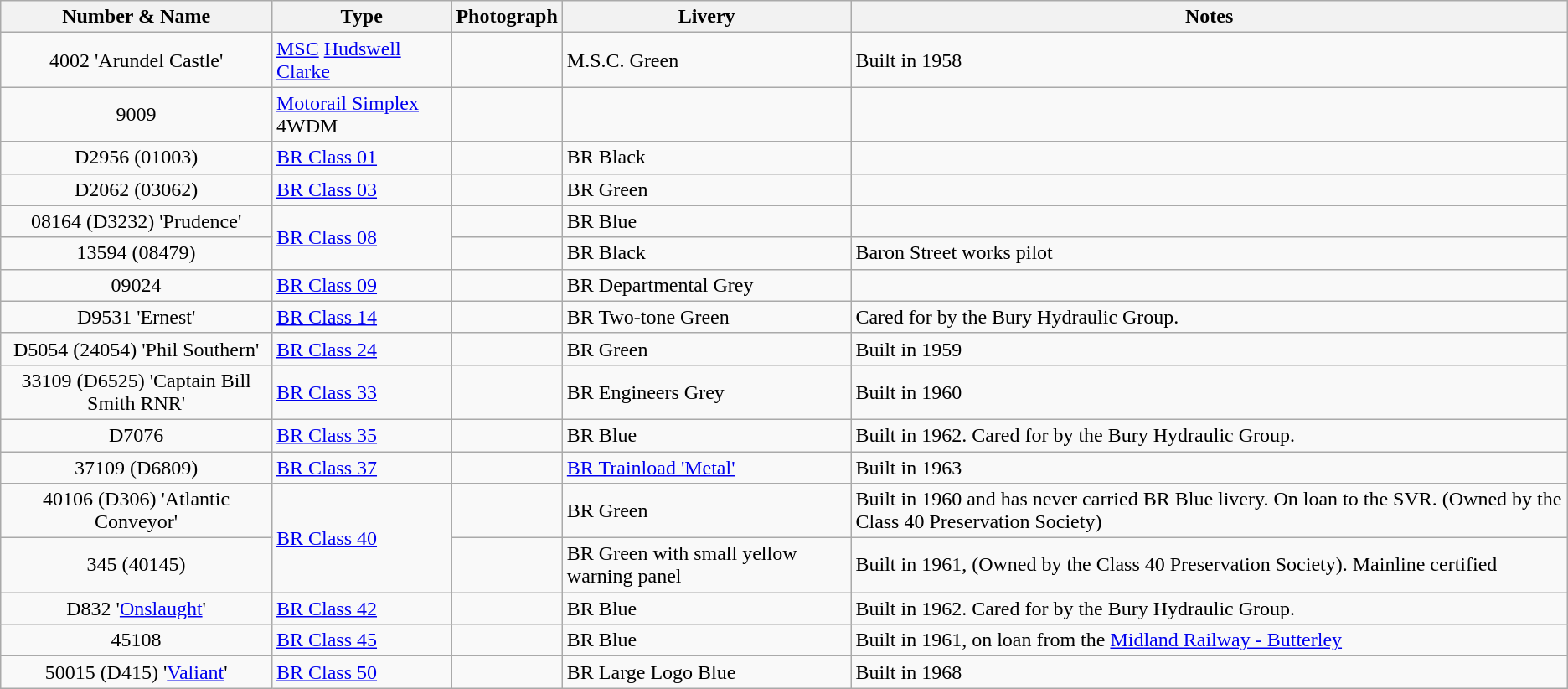<table class="wikitable">
<tr>
<th>Number & Name</th>
<th>Type</th>
<th>Photograph</th>
<th>Livery</th>
<th>Notes</th>
</tr>
<tr>
<td align="center">4002 'Arundel Castle'</td>
<td><a href='#'>MSC</a> <a href='#'>Hudswell Clarke</a></td>
<td></td>
<td>M.S.C. Green</td>
<td>Built in 1958</td>
</tr>
<tr>
<td align="center">9009</td>
<td><a href='#'>Motorail Simplex</a> 4WDM</td>
<td></td>
<td></td>
<td></td>
</tr>
<tr>
<td align="center">D2956 (01003)</td>
<td><a href='#'>BR Class 01</a></td>
<td></td>
<td>BR Black</td>
<td></td>
</tr>
<tr>
<td align="center">D2062 (03062)</td>
<td><a href='#'>BR Class 03</a></td>
<td></td>
<td>BR Green</td>
<td></td>
</tr>
<tr>
<td align="center">08164 (D3232) 'Prudence'</td>
<td rowspan="2"><a href='#'>BR Class 08</a></td>
<td></td>
<td>BR Blue</td>
<td></td>
</tr>
<tr>
<td align="center">13594 (08479)</td>
<td></td>
<td>BR Black</td>
<td>Baron Street works pilot</td>
</tr>
<tr>
<td align="center">09024</td>
<td><a href='#'>BR Class 09</a></td>
<td></td>
<td>BR Departmental Grey</td>
<td></td>
</tr>
<tr>
<td align="center">D9531 'Ernest'</td>
<td><a href='#'>BR Class 14</a></td>
<td></td>
<td>BR Two-tone Green</td>
<td>Cared for by the Bury Hydraulic Group.</td>
</tr>
<tr>
<td align="center">D5054 (24054) 'Phil Southern'</td>
<td><a href='#'>BR Class 24</a></td>
<td></td>
<td>BR Green</td>
<td>Built in 1959</td>
</tr>
<tr>
<td align="center">33109 (D6525) 'Captain Bill Smith RNR'</td>
<td><a href='#'>BR Class 33</a></td>
<td></td>
<td>BR Engineers Grey</td>
<td>Built in 1960</td>
</tr>
<tr>
<td align="center">D7076</td>
<td><a href='#'>BR Class 35</a></td>
<td></td>
<td>BR Blue</td>
<td>Built in 1962. Cared for by the Bury Hydraulic Group.</td>
</tr>
<tr>
<td align="center">37109 (D6809)</td>
<td><a href='#'>BR Class 37</a></td>
<td></td>
<td><a href='#'>BR Trainload 'Metal'</a></td>
<td>Built in 1963</td>
</tr>
<tr>
<td align="center">40106 (D306) 'Atlantic Conveyor'</td>
<td rowspan="2"><a href='#'>BR Class 40</a></td>
<td></td>
<td>BR Green</td>
<td>Built in 1960 and has never carried BR Blue livery. On loan to the SVR. (Owned by the Class 40 Preservation Society)</td>
</tr>
<tr>
<td align="center">345 (40145)</td>
<td></td>
<td>BR Green with small yellow warning panel</td>
<td>Built in 1961, (Owned by the Class 40 Preservation Society). Mainline certified</td>
</tr>
<tr>
<td align="center">D832 '<a href='#'>Onslaught</a>'</td>
<td><a href='#'>BR Class 42</a></td>
<td></td>
<td>BR Blue</td>
<td>Built in 1962. Cared for by the Bury Hydraulic Group.</td>
</tr>
<tr>
<td align="center">45108</td>
<td><a href='#'>BR Class 45</a></td>
<td></td>
<td>BR Blue</td>
<td>Built in 1961, on loan from the <a href='#'>Midland Railway - Butterley</a></td>
</tr>
<tr>
<td align="center">50015 (D415) '<a href='#'>Valiant</a>'</td>
<td><a href='#'>BR Class 50</a></td>
<td></td>
<td>BR Large Logo Blue</td>
<td>Built in 1968</td>
</tr>
</table>
